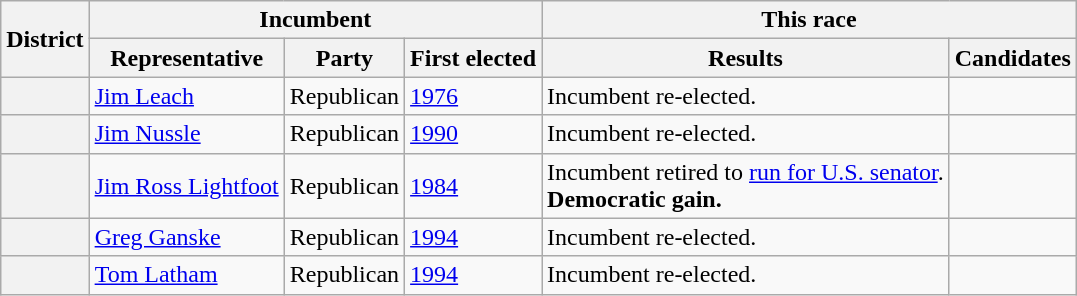<table class=wikitable>
<tr>
<th rowspan=2>District</th>
<th colspan=3>Incumbent</th>
<th colspan=2>This race</th>
</tr>
<tr>
<th>Representative</th>
<th>Party</th>
<th>First elected</th>
<th>Results</th>
<th>Candidates</th>
</tr>
<tr>
<th></th>
<td><a href='#'>Jim Leach</a></td>
<td>Republican</td>
<td><a href='#'>1976</a></td>
<td>Incumbent re-elected.</td>
<td nowrap><br></td>
</tr>
<tr>
<th></th>
<td><a href='#'>Jim Nussle</a></td>
<td>Republican</td>
<td><a href='#'>1990</a></td>
<td>Incumbent re-elected.</td>
<td nowrap><br></td>
</tr>
<tr>
<th></th>
<td><a href='#'>Jim Ross Lightfoot</a></td>
<td>Republican</td>
<td><a href='#'>1984</a></td>
<td>Incumbent retired to <a href='#'>run for U.S. senator</a>.<br><strong>Democratic gain.</strong></td>
<td nowrap></td>
</tr>
<tr>
<th></th>
<td><a href='#'>Greg Ganske</a></td>
<td>Republican</td>
<td><a href='#'>1994</a></td>
<td>Incumbent re-elected.</td>
<td nowrap><br></td>
</tr>
<tr>
<th></th>
<td><a href='#'>Tom Latham</a></td>
<td>Republican</td>
<td><a href='#'>1994</a></td>
<td>Incumbent re-elected.</td>
<td nowrap></td>
</tr>
</table>
